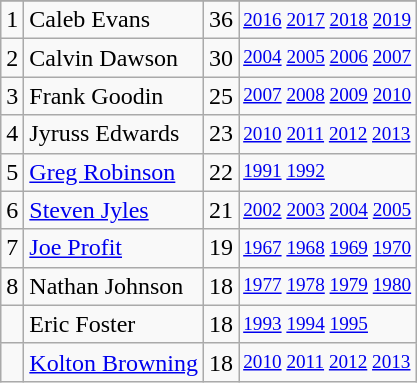<table class="wikitable">
<tr>
</tr>
<tr>
<td>1</td>
<td>Caleb Evans</td>
<td>36</td>
<td style="font-size:80%;"><a href='#'>2016</a> <a href='#'>2017</a> <a href='#'>2018</a> <a href='#'>2019</a></td>
</tr>
<tr>
<td>2</td>
<td>Calvin Dawson</td>
<td>30</td>
<td style="font-size:80%;"><a href='#'>2004</a> <a href='#'>2005</a> <a href='#'>2006</a> <a href='#'>2007</a></td>
</tr>
<tr>
<td>3</td>
<td>Frank Goodin</td>
<td>25</td>
<td style="font-size:80%;"><a href='#'>2007</a> <a href='#'>2008</a> <a href='#'>2009</a> <a href='#'>2010</a></td>
</tr>
<tr>
<td>4</td>
<td>Jyruss Edwards</td>
<td>23</td>
<td style="font-size:80%;"><a href='#'>2010</a> <a href='#'>2011</a> <a href='#'>2012</a> <a href='#'>2013</a></td>
</tr>
<tr>
<td>5</td>
<td><a href='#'>Greg Robinson</a></td>
<td>22</td>
<td style="font-size:80%;"><a href='#'>1991</a> <a href='#'>1992</a></td>
</tr>
<tr>
<td>6</td>
<td><a href='#'>Steven Jyles</a></td>
<td>21</td>
<td style="font-size:80%;"><a href='#'>2002</a> <a href='#'>2003</a> <a href='#'>2004</a> <a href='#'>2005</a></td>
</tr>
<tr>
<td>7</td>
<td><a href='#'>Joe Profit</a></td>
<td>19</td>
<td style="font-size:80%;"><a href='#'>1967</a> <a href='#'>1968</a> <a href='#'>1969</a> <a href='#'>1970</a></td>
</tr>
<tr>
<td>8</td>
<td>Nathan Johnson</td>
<td>18</td>
<td style="font-size:80%;"><a href='#'>1977</a> <a href='#'>1978</a> <a href='#'>1979</a> <a href='#'>1980</a></td>
</tr>
<tr>
<td></td>
<td>Eric Foster</td>
<td>18</td>
<td style="font-size:80%;"><a href='#'>1993</a> <a href='#'>1994</a> <a href='#'>1995</a></td>
</tr>
<tr>
<td></td>
<td><a href='#'>Kolton Browning</a></td>
<td>18</td>
<td style="font-size:80%;"><a href='#'>2010</a> <a href='#'>2011</a> <a href='#'>2012</a> <a href='#'>2013</a></td>
</tr>
</table>
